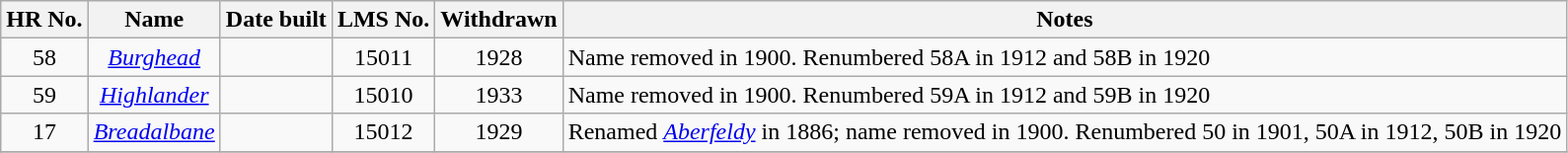<table class="wikitable sortable" style=text-align:center>
<tr>
<th>HR No.</th>
<th>Name</th>
<th>Date built</th>
<th>LMS No.</th>
<th>Withdrawn</th>
<th>Notes</th>
</tr>
<tr>
<td>58</td>
<td><em><a href='#'>Burghead</a></em></td>
<td></td>
<td>15011</td>
<td>1928</td>
<td style=text-align:left>Name removed in 1900. Renumbered 58A in 1912 and 58B in 1920</td>
</tr>
<tr>
<td>59</td>
<td><em><a href='#'>Highlander</a></em></td>
<td></td>
<td>15010</td>
<td>1933</td>
<td style=text-align:left>Name removed in 1900. Renumbered 59A in 1912 and 59B in 1920</td>
</tr>
<tr>
<td>17</td>
<td><em><a href='#'>Breadalbane</a></em></td>
<td></td>
<td>15012</td>
<td>1929</td>
<td style=text-align:left>Renamed <em><a href='#'>Aberfeldy</a></em> in 1886; name removed in 1900. Renumbered 50 in 1901, 50A in 1912, 50B in 1920</td>
</tr>
<tr>
</tr>
</table>
